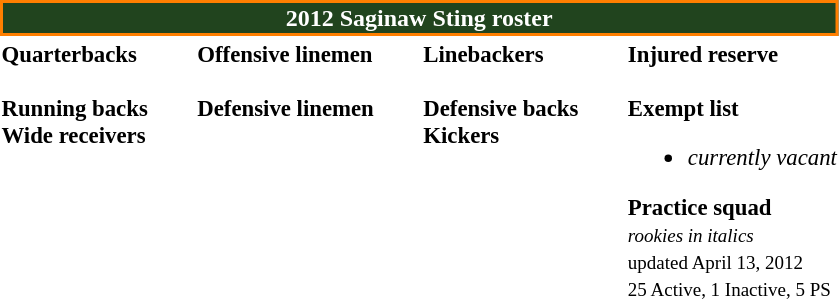<table class="toccolours" style="text-align: left">
<tr>
<th colspan="7" style="background:#21441E; border:2px solid #FF7F00; color:white; text-align:center;">2012 Saginaw Sting roster</th>
</tr>
<tr>
<td style="font-size: 95%;" valign="top"><strong>Quarterbacks</strong><br>
<br><strong>Running backs</strong>
<br><strong>Wide receivers</strong>



</td>
<td style="width: 25px;"></td>
<td style="font-size: 95%;" valign="top"><strong>Offensive linemen</strong><br>


<br><strong>Defensive linemen</strong>





</td>
<td style="width: 25px;"></td>
<td style="font-size: 95%;" valign="top"><strong>Linebackers</strong><br>

<br><strong>Defensive backs</strong>



<br><strong>Kickers</strong>
</td>
<td style="width: 25px;"></td>
<td style="font-size: 95%;" valign="top"><strong>Injured reserve</strong><br><br><strong>Exempt list</strong><ul><li><em>currently vacant</em></li></ul><strong>Practice squad</strong>




<br><small><em>rookies in italics</em><br> updated April 13, 2012</small><br>
<small>25 Active, 1 Inactive, 5 PS</small></td>
</tr>
<tr>
</tr>
</table>
